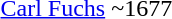<table>
<tr>
<td><a href='#'>Carl Fuchs</a></td>
<td>~1677</td>
</tr>
<tr>
</tr>
</table>
